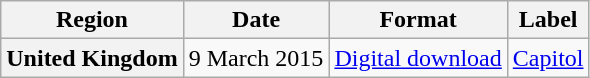<table class="wikitable plainrowheaders">
<tr>
<th scope="col">Region</th>
<th scope="col">Date</th>
<th scope="col">Format</th>
<th scope="col">Label</th>
</tr>
<tr>
<th scope="row">United Kingdom</th>
<td>9 March 2015</td>
<td><a href='#'>Digital download</a></td>
<td><a href='#'>Capitol</a></td>
</tr>
</table>
